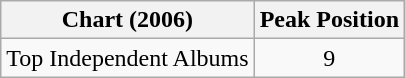<table class="wikitable">
<tr>
<th align="center">Chart (2006)</th>
<th align="center">Peak Position</th>
</tr>
<tr>
<td>Top Independent Albums</td>
<td align="center">9</td>
</tr>
</table>
